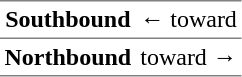<table border="1" cellspacing="0" cellpadding="3" frame="hsides" rules="rows">
<tr>
<th><span>Southbound</span></th>
<td>←  toward </td>
</tr>
<tr>
<th><span>Northbound</span></th>
<td>  toward  →</td>
</tr>
</table>
